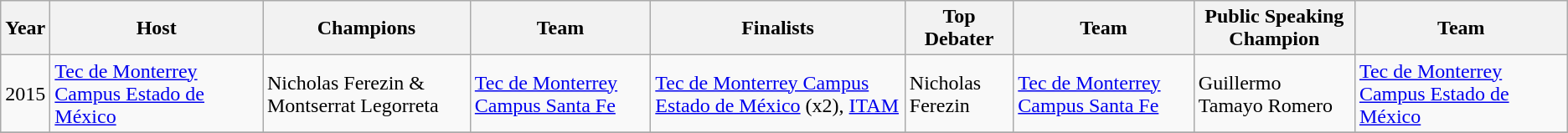<table class="wikitable sortable">
<tr>
<th>Year</th>
<th>Host</th>
<th>Champions</th>
<th>Team</th>
<th>Finalists</th>
<th>Top Debater</th>
<th>Team</th>
<th>Public Speaking Champion</th>
<th>Team</th>
</tr>
<tr>
<td>2015</td>
<td><a href='#'>Tec de Monterrey Campus Estado de México</a></td>
<td>Nicholas Ferezin & Montserrat Legorreta</td>
<td><a href='#'>Tec de Monterrey Campus Santa Fe</a></td>
<td><a href='#'>Tec de Monterrey Campus Estado de México</a> (x2), <a href='#'>ITAM</a></td>
<td>Nicholas Ferezin</td>
<td><a href='#'>Tec de Monterrey Campus Santa Fe</a></td>
<td>Guillermo Tamayo Romero</td>
<td><a href='#'>Tec de Monterrey Campus Estado de México</a></td>
</tr>
<tr>
</tr>
</table>
